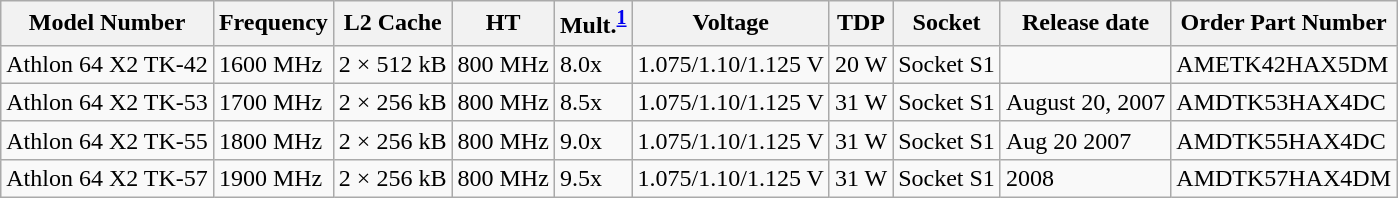<table class="wikitable">
<tr>
<th>Model Number</th>
<th>Frequency</th>
<th>L2 Cache</th>
<th>HT</th>
<th>Mult.<sup><a href='#'>1</a></sup></th>
<th>Voltage</th>
<th>TDP</th>
<th>Socket</th>
<th>Release date</th>
<th>Order Part Number</th>
</tr>
<tr>
<td>Athlon 64 X2 TK-42</td>
<td>1600 MHz</td>
<td>2 × 512 kB</td>
<td>800 MHz</td>
<td>8.0x</td>
<td>1.075/1.10/1.125 V</td>
<td>20 W</td>
<td>Socket S1</td>
<td></td>
<td>AMETK42HAX5DM</td>
</tr>
<tr>
<td>Athlon 64 X2 TK-53</td>
<td>1700 MHz</td>
<td>2 × 256 kB</td>
<td>800 MHz</td>
<td>8.5x</td>
<td>1.075/1.10/1.125 V</td>
<td>31 W</td>
<td>Socket S1</td>
<td>August 20, 2007</td>
<td>AMDTK53HAX4DC</td>
</tr>
<tr>
<td>Athlon 64 X2 TK-55</td>
<td>1800 MHz</td>
<td>2 × 256 kB</td>
<td>800 MHz</td>
<td>9.0x</td>
<td>1.075/1.10/1.125 V</td>
<td>31 W</td>
<td>Socket S1</td>
<td>Aug 20 2007</td>
<td>AMDTK55HAX4DC</td>
</tr>
<tr>
<td>Athlon 64 X2 TK-57</td>
<td>1900 MHz</td>
<td>2 × 256 kB</td>
<td>800 MHz</td>
<td>9.5x</td>
<td>1.075/1.10/1.125 V</td>
<td>31 W</td>
<td>Socket S1</td>
<td>2008</td>
<td>AMDTK57HAX4DM</td>
</tr>
</table>
